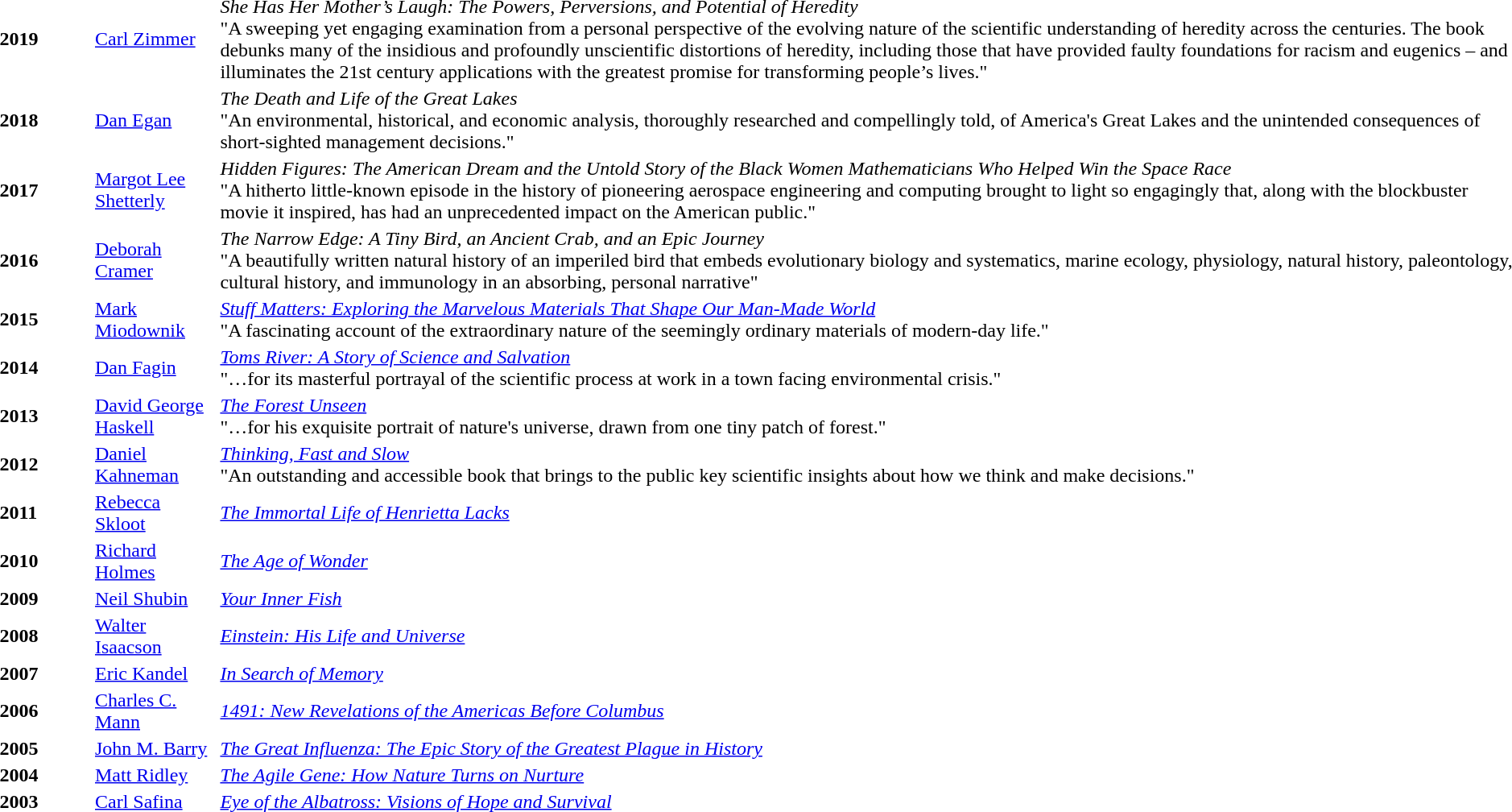<table>
<tr>
<td><strong>2019</strong></td>
<td><a href='#'>Carl Zimmer</a></td>
<td><em>She Has Her Mother’s Laugh: The Powers, Perversions, and Potential of Heredity</em><br>"A sweeping yet engaging examination from a personal perspective of the evolving nature of the scientific understanding of heredity across the centuries. The book debunks many of the insidious and profoundly unscientific distortions of heredity, including those that have provided faulty foundations for racism and eugenics – and illuminates the 21st century applications with the greatest promise for transforming people’s lives."</td>
</tr>
<tr>
<td><strong>2018</strong></td>
<td><a href='#'>Dan Egan</a></td>
<td><em>The Death and Life of the Great Lakes</em><br>"An environmental, historical, and economic analysis, thoroughly researched and compellingly told, of America's Great Lakes and the unintended consequences of short-sighted management decisions."</td>
</tr>
<tr>
<td><strong>2017</strong></td>
<td><a href='#'>Margot Lee Shetterly</a></td>
<td><em>Hidden Figures: The American Dream and the Untold Story of the Black Women Mathematicians Who Helped Win the Space Race</em><br>"A hitherto little-known episode in the history of pioneering aerospace engineering and computing brought to light so engagingly that, along with the blockbuster movie it inspired, has had an unprecedented impact on the American public."</td>
</tr>
<tr>
<td><strong>2016</strong></td>
<td><a href='#'>Deborah Cramer</a></td>
<td><em>The Narrow Edge: A Tiny Bird, an Ancient Crab, and an Epic Journey</em><br>"A beautifully written natural history of an imperiled bird that embeds evolutionary biology and systematics, marine ecology, physiology, natural history, paleontology, cultural history, and immunology in an absorbing, personal narrative"</td>
</tr>
<tr>
<td><strong>2015</strong></td>
<td><a href='#'>Mark Miodownik</a></td>
<td><a href='#'><em>Stuff Matters: Exploring the Marvelous Materials That Shape Our Man-Made World</em></a><br>"A fascinating account of the extraordinary nature of the seemingly ordinary materials of modern-day life."</td>
</tr>
<tr>
<td width=75><strong>2014</strong></td>
<td><a href='#'>Dan Fagin</a></td>
<td><em><a href='#'>Toms River: A Story of Science and Salvation</a></em> <br>"…for its masterful portrayal of the scientific process at work in a town facing environmental crisis."</td>
</tr>
<tr>
<td width=75><strong>2013</strong></td>
<td><a href='#'>David George Haskell</a></td>
<td><em><a href='#'>The Forest Unseen</a></em> <br>"…for his exquisite portrait of nature's universe, drawn from one tiny patch of forest."</td>
</tr>
<tr>
<td width=75><strong>2012</strong></td>
<td><a href='#'>Daniel Kahneman</a></td>
<td><em><a href='#'>Thinking, Fast and Slow</a></em> <br>"An outstanding and accessible book that brings to the public key scientific insights about how we think and make decisions."</td>
</tr>
<tr>
<td width=75><strong>2011</strong></td>
<td><a href='#'>Rebecca Skloot</a></td>
<td><em><a href='#'>The Immortal Life of Henrietta Lacks</a></em></td>
</tr>
<tr>
<td width=75><strong>2010</strong></td>
<td><a href='#'>Richard Holmes</a></td>
<td><em><a href='#'>The Age of Wonder</a></em></td>
</tr>
<tr>
<td width=75><strong>2009</strong></td>
<td><a href='#'>Neil Shubin</a></td>
<td><em><a href='#'>Your Inner Fish</a></em></td>
</tr>
<tr>
<td width=75><strong>2008</strong></td>
<td><a href='#'>Walter Isaacson</a></td>
<td><em><a href='#'>Einstein: His Life and Universe</a></em></td>
</tr>
<tr>
<td width=75><strong>2007</strong></td>
<td><a href='#'>Eric Kandel</a></td>
<td><em><a href='#'>In Search of Memory</a></em></td>
</tr>
<tr>
<td width=75><strong>2006</strong></td>
<td><a href='#'>Charles C. Mann</a></td>
<td><em><a href='#'>1491: New Revelations of the Americas Before Columbus</a></em></td>
</tr>
<tr>
<td width=75><strong>2005</strong></td>
<td><a href='#'>John M. Barry</a></td>
<td><em><a href='#'>The Great Influenza: The Epic Story of the Greatest Plague in History</a></em></td>
</tr>
<tr>
<td width=75><strong>2004</strong></td>
<td><a href='#'>Matt Ridley</a></td>
<td><em><a href='#'>The Agile Gene: How Nature Turns on Nurture</a></em></td>
</tr>
<tr>
<td width=75><strong>2003</strong></td>
<td><a href='#'>Carl Safina</a></td>
<td><em><a href='#'>Eye of the Albatross: Visions of Hope and Survival</a></em></td>
</tr>
</table>
